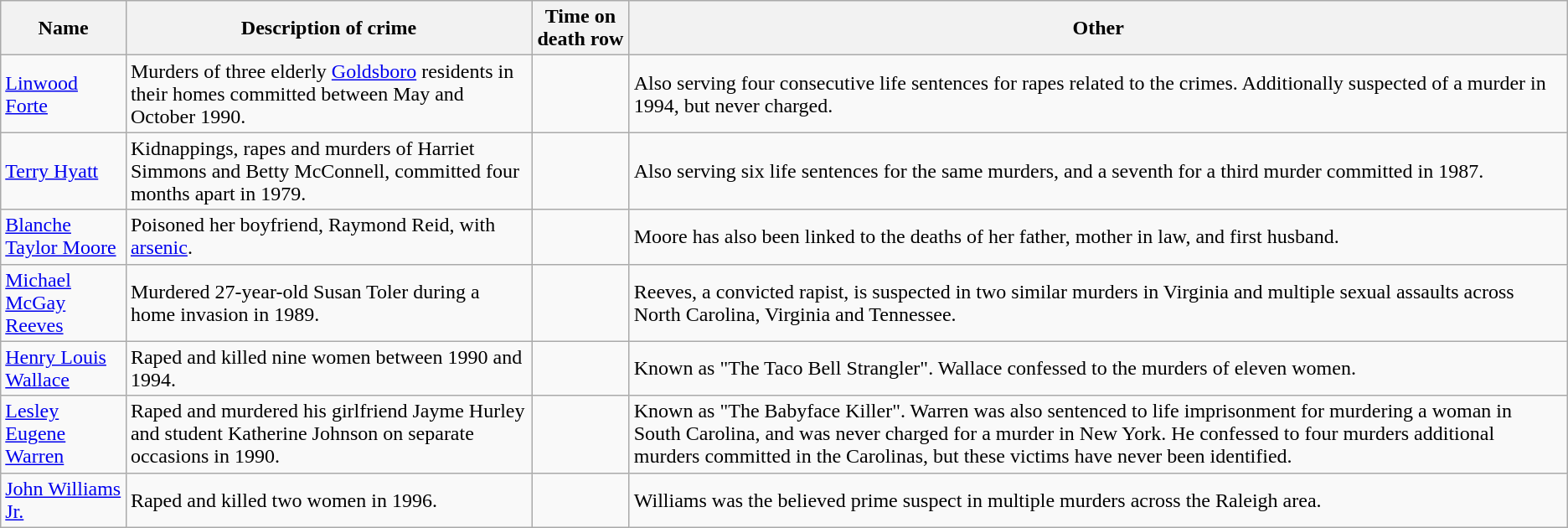<table class="wikitable sortable">
<tr>
<th>Name</th>
<th>Description of crime</th>
<th>Time on death row</th>
<th>Other</th>
</tr>
<tr>
<td><a href='#'>Linwood Forte</a></td>
<td>Murders of three elderly <a href='#'>Goldsboro</a> residents in their homes committed between May and October 1990.</td>
<td></td>
<td>Also serving four consecutive life sentences for rapes related to the crimes. Additionally suspected of a murder in 1994, but never charged.</td>
</tr>
<tr>
<td><a href='#'>Terry Hyatt</a></td>
<td>Kidnappings, rapes and murders of Harriet Simmons and Betty McConnell, committed four months apart in 1979.</td>
<td></td>
<td>Also serving six life sentences for the same murders, and a seventh for a third murder committed in 1987.</td>
</tr>
<tr>
<td><a href='#'>Blanche Taylor Moore</a></td>
<td>Poisoned her boyfriend, Raymond Reid, with <a href='#'>arsenic</a>.</td>
<td></td>
<td>Moore has also been linked to the deaths of her father, mother in law, and first husband.</td>
</tr>
<tr>
<td><a href='#'>Michael McGay Reeves</a></td>
<td>Murdered 27-year-old Susan Toler during a home invasion in 1989.</td>
<td></td>
<td>Reeves, a convicted rapist, is suspected in two similar murders in Virginia and multiple sexual assaults across North Carolina, Virginia and Tennessee.</td>
</tr>
<tr>
<td><a href='#'>Henry Louis Wallace</a></td>
<td>Raped and killed nine women between 1990 and 1994.</td>
<td></td>
<td>Known as "The Taco Bell Strangler". Wallace confessed to the murders of eleven women.</td>
</tr>
<tr>
<td><a href='#'>Lesley Eugene Warren</a></td>
<td>Raped and murdered his girlfriend Jayme Hurley and student Katherine Johnson on separate occasions in 1990.</td>
<td></td>
<td>Known as "The Babyface Killer". Warren was also sentenced to life imprisonment for murdering a woman in South Carolina, and was never charged for a murder in New York. He confessed to four murders additional murders committed in the Carolinas, but these victims have never been identified.</td>
</tr>
<tr>
<td><a href='#'>John Williams Jr.</a></td>
<td>Raped and killed two women in 1996.</td>
<td></td>
<td>Williams was the believed prime suspect in multiple murders across the Raleigh area.</td>
</tr>
</table>
